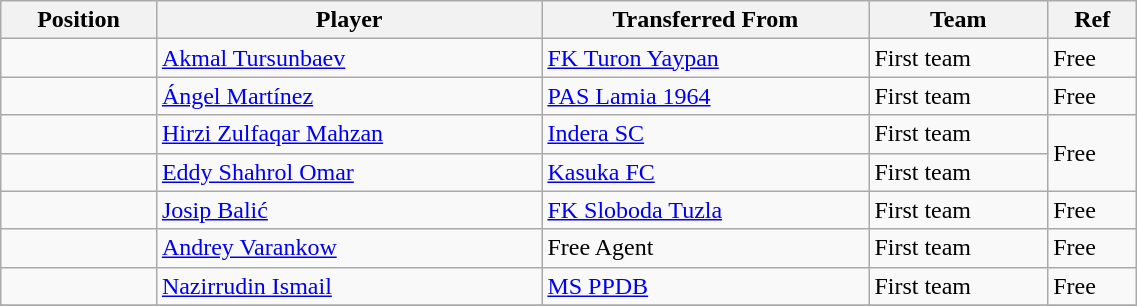<table class="wikitable sortable" style="width:60%; text-align:center; font-size:100%; text-align:left;">
<tr>
<th>Position</th>
<th>Player</th>
<th>Transferred From</th>
<th>Team</th>
<th>Ref</th>
</tr>
<tr>
<td></td>
<td> <a href='#'>Akmal Tursunbaev</a></td>
<td> <a href='#'>FK Turon Yaypan</a></td>
<td>First team</td>
<td>Free </td>
</tr>
<tr>
<td></td>
<td> <a href='#'>Ángel Martínez</a></td>
<td> <a href='#'>PAS Lamia 1964</a></td>
<td>First team</td>
<td>Free </td>
</tr>
<tr>
<td></td>
<td> <a href='#'>Hirzi Zulfaqar Mahzan</a></td>
<td> <a href='#'>Indera SC</a></td>
<td>First team</td>
<td rowspan=2>Free </td>
</tr>
<tr>
<td></td>
<td> <a href='#'>Eddy Shahrol Omar</a></td>
<td> <a href='#'>Kasuka FC</a></td>
<td>First team</td>
</tr>
<tr>
<td></td>
<td> <a href='#'>Josip Balić</a></td>
<td> <a href='#'>FK Sloboda Tuzla</a></td>
<td>First team</td>
<td>Free </td>
</tr>
<tr>
<td></td>
<td> <a href='#'>Andrey Varankow</a></td>
<td>Free Agent</td>
<td>First team</td>
<td>Free </td>
</tr>
<tr>
<td></td>
<td> <a href='#'>Nazirrudin Ismail</a></td>
<td> <a href='#'>MS PPDB</a></td>
<td>First team</td>
<td>Free </td>
</tr>
<tr>
</tr>
</table>
